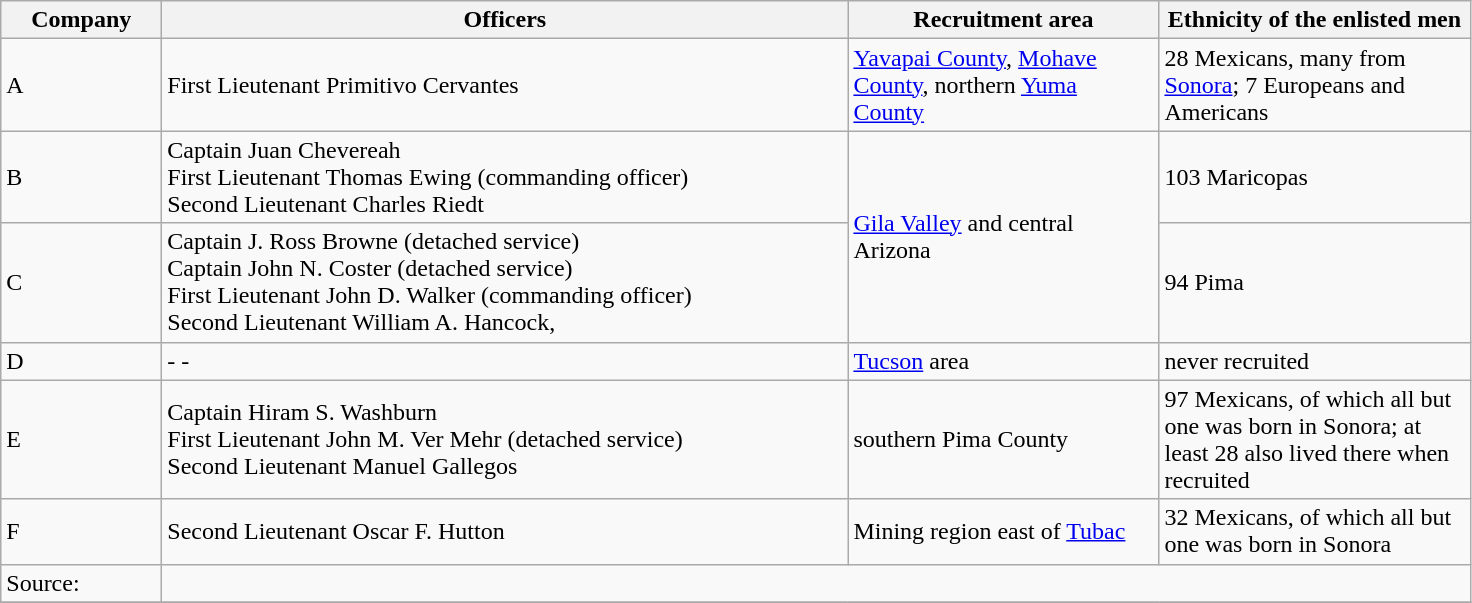<table class="wikitable">
<tr>
<th align="center" width="100">Company</th>
<th align="center" width="450">Officers</th>
<th align="center" width="200">Recruitment area</th>
<th align="center" width="200">Ethnicity of the enlisted men</th>
</tr>
<tr>
<td>A</td>
<td>First Lieutenant Primitivo Cervantes</td>
<td><a href='#'>Yavapai County</a>, <a href='#'>Mohave County</a>, northern  <a href='#'>Yuma County</a></td>
<td>28 Mexicans, many from <a href='#'>Sonora</a>; 7 Europeans and Americans</td>
</tr>
<tr>
<td>B</td>
<td>Captain Juan Chevereah<br>First Lieutenant Thomas Ewing (commanding officer)<br>Second Lieutenant Charles Riedt</td>
<td rowspan=2><a href='#'>Gila Valley</a> and central Arizona</td>
<td>103 Maricopas</td>
</tr>
<tr>
<td>C</td>
<td>Captain J. Ross Browne (detached service)<br>Captain John N. Coster (detached service)<br>First Lieutenant John D. Walker (commanding officer)<br>Second Lieutenant William A. Hancock,</td>
<td>94 Pima</td>
</tr>
<tr>
<td>D</td>
<td>- -</td>
<td><a href='#'>Tucson</a> area</td>
<td>never recruited</td>
</tr>
<tr>
<td>E</td>
<td>Captain Hiram S. Washburn<br>First Lieutenant John M. Ver Mehr (detached service)<br>Second Lieutenant Manuel Gallegos</td>
<td>southern Pima County</td>
<td>97 Mexicans, of which all but one was born in Sonora; at least 28 also lived there when recruited</td>
</tr>
<tr>
<td>F</td>
<td>Second Lieutenant Oscar F. Hutton</td>
<td>Mining region east of <a href='#'>Tubac</a></td>
<td>32 Mexicans, of which all but one was born in Sonora</td>
</tr>
<tr>
<td>Source:</td>
<td colspan=3></td>
</tr>
<tr>
</tr>
</table>
